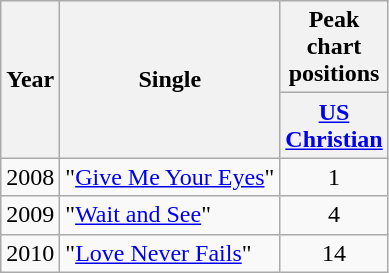<table class="wikitable" style="text-align:center;">
<tr>
<th rowspan=2>Year</th>
<th rowspan=2>Single</th>
<th>Peak chart positions</th>
</tr>
<tr>
<th width=40><a href='#'>US Christian</a><br></th>
</tr>
<tr>
<td>2008</td>
<td align="left">"<a href='#'>Give Me Your Eyes</a>"</td>
<td>1</td>
</tr>
<tr>
<td>2009</td>
<td align="left">"<a href='#'>Wait and See</a>"</td>
<td>4</td>
</tr>
<tr>
<td>2010</td>
<td align="left">"<a href='#'>Love Never Fails</a>"</td>
<td>14</td>
</tr>
</table>
